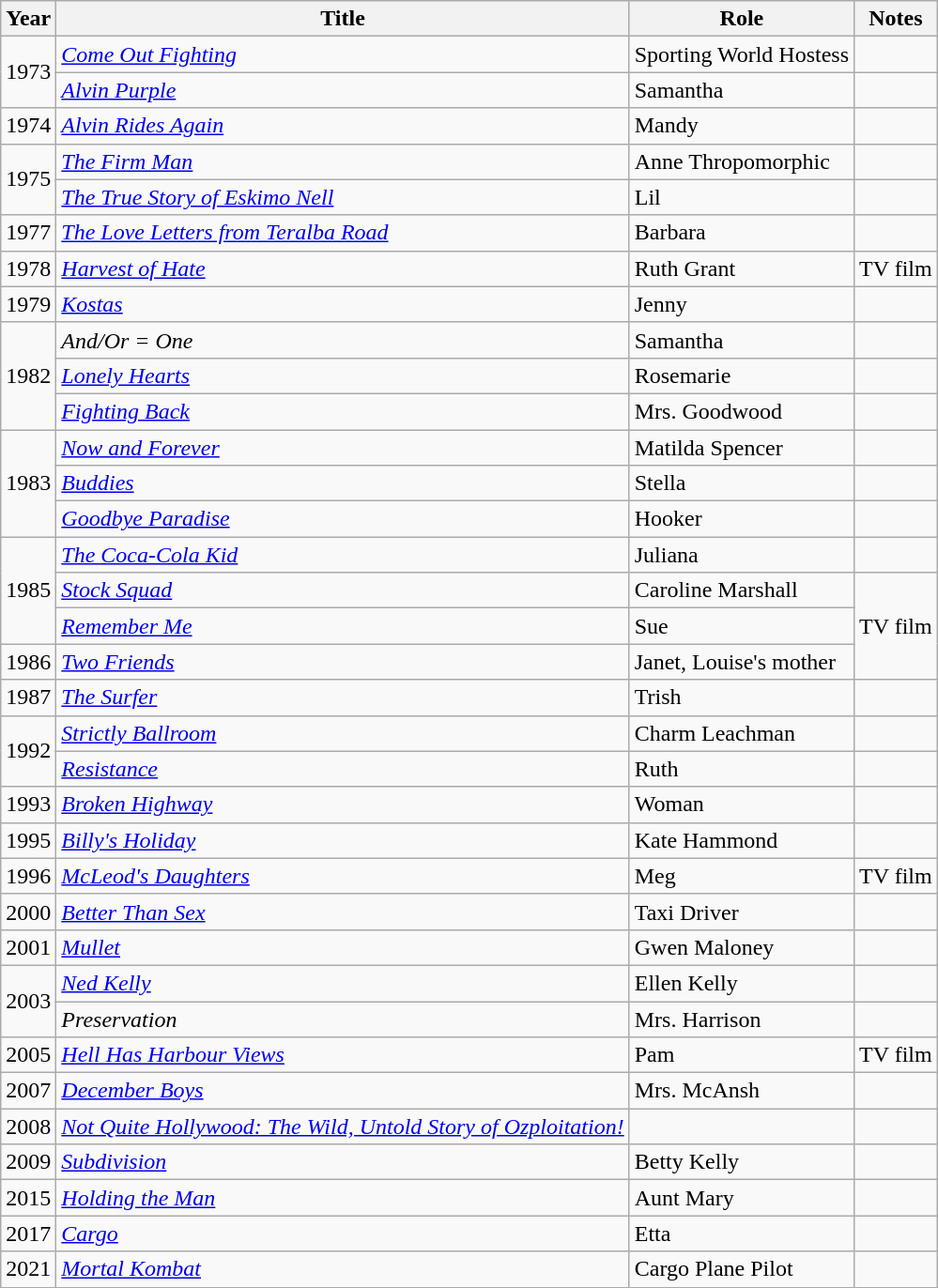<table class="wikitable sortable">
<tr>
<th>Year</th>
<th>Title</th>
<th>Role</th>
<th>Notes</th>
</tr>
<tr>
<td rowspan="2">1973</td>
<td><a href='#'><em>Come Out Fighting</em></a></td>
<td>Sporting World Hostess</td>
<td></td>
</tr>
<tr>
<td><em><a href='#'>Alvin Purple</a></em></td>
<td>Samantha</td>
<td></td>
</tr>
<tr>
<td>1974</td>
<td><em><a href='#'>Alvin Rides Again</a></em></td>
<td>Mandy</td>
<td></td>
</tr>
<tr>
<td rowspan="2">1975</td>
<td><em><a href='#'>The Firm Man</a></em></td>
<td>Anne Thropomorphic</td>
<td></td>
</tr>
<tr>
<td><em><a href='#'>The True Story of Eskimo Nell</a></em></td>
<td>Lil</td>
<td></td>
</tr>
<tr>
<td>1977</td>
<td><em><a href='#'>The Love Letters from Teralba Road</a></em></td>
<td>Barbara</td>
<td></td>
</tr>
<tr>
<td>1978</td>
<td><em><a href='#'>Harvest of Hate</a></em></td>
<td>Ruth Grant</td>
<td>TV film</td>
</tr>
<tr>
<td>1979</td>
<td><a href='#'><em>Kostas</em></a></td>
<td>Jenny</td>
<td></td>
</tr>
<tr>
<td rowspan="3">1982</td>
<td><em>And/Or = One</em></td>
<td>Samantha</td>
<td></td>
</tr>
<tr>
<td><a href='#'><em>Lonely Hearts</em></a></td>
<td>Rosemarie</td>
<td></td>
</tr>
<tr>
<td><a href='#'><em>Fighting Back</em></a></td>
<td>Mrs. Goodwood</td>
<td></td>
</tr>
<tr>
<td rowspan="3">1983</td>
<td><a href='#'><em>Now and Forever</em></a></td>
<td>Matilda Spencer</td>
<td></td>
</tr>
<tr>
<td><a href='#'><em>Buddies</em></a></td>
<td>Stella</td>
<td></td>
</tr>
<tr>
<td><em><a href='#'>Goodbye Paradise</a></em></td>
<td>Hooker</td>
<td></td>
</tr>
<tr>
<td rowspan="3">1985</td>
<td><em><a href='#'>The Coca-Cola Kid</a></em></td>
<td>Juliana</td>
<td></td>
</tr>
<tr>
<td><em><a href='#'>Stock Squad</a></em></td>
<td>Caroline Marshall</td>
<td rowspan="3">TV film</td>
</tr>
<tr>
<td><a href='#'><em>Remember Me</em></a></td>
<td>Sue</td>
</tr>
<tr>
<td>1986</td>
<td><em><a href='#'>Two Friends</a></em></td>
<td>Janet, Louise's mother</td>
</tr>
<tr>
<td>1987</td>
<td><em><a href='#'>The Surfer</a></em></td>
<td>Trish</td>
<td></td>
</tr>
<tr>
<td rowspan="2">1992</td>
<td><em><a href='#'>Strictly Ballroom</a></em></td>
<td>Charm Leachman</td>
<td></td>
</tr>
<tr>
<td><a href='#'><em>Resistance</em></a></td>
<td>Ruth</td>
<td></td>
</tr>
<tr>
<td>1993</td>
<td><em><a href='#'>Broken Highway</a></em></td>
<td>Woman</td>
<td></td>
</tr>
<tr>
<td>1995</td>
<td><em><a href='#'>Billy's Holiday</a></em></td>
<td>Kate Hammond</td>
<td></td>
</tr>
<tr>
<td>1996</td>
<td><em><a href='#'>McLeod's Daughters</a></em></td>
<td>Meg</td>
<td>TV film</td>
</tr>
<tr>
<td>2000</td>
<td><a href='#'><em>Better Than Sex</em></a></td>
<td>Taxi Driver</td>
<td></td>
</tr>
<tr>
<td>2001</td>
<td><a href='#'><em>Mullet</em></a></td>
<td>Gwen Maloney</td>
<td></td>
</tr>
<tr>
<td rowspan="2">2003</td>
<td><a href='#'><em>Ned Kelly</em></a></td>
<td>Ellen Kelly</td>
<td></td>
</tr>
<tr>
<td><em>Preservation</em></td>
<td>Mrs. Harrison</td>
<td></td>
</tr>
<tr>
<td>2005</td>
<td><a href='#'><em>Hell Has Harbour Views</em></a></td>
<td>Pam</td>
<td>TV film</td>
</tr>
<tr>
<td>2007</td>
<td><em><a href='#'>December Boys</a></em></td>
<td>Mrs. McAnsh</td>
<td></td>
</tr>
<tr>
<td>2008</td>
<td><em><a href='#'>Not Quite Hollywood: The Wild, Untold Story of Ozploitation!</a></em></td>
<td></td>
<td></td>
</tr>
<tr>
<td>2009</td>
<td><a href='#'><em>Subdivision</em></a></td>
<td>Betty Kelly</td>
<td></td>
</tr>
<tr>
<td>2015</td>
<td><a href='#'><em>Holding the Man</em></a></td>
<td>Aunt Mary</td>
<td></td>
</tr>
<tr>
<td>2017</td>
<td><a href='#'><em>Cargo</em></a></td>
<td>Etta</td>
<td></td>
</tr>
<tr>
<td>2021</td>
<td><a href='#'><em>Mortal Kombat</em></a></td>
<td>Cargo Plane Pilot</td>
<td></td>
</tr>
</table>
